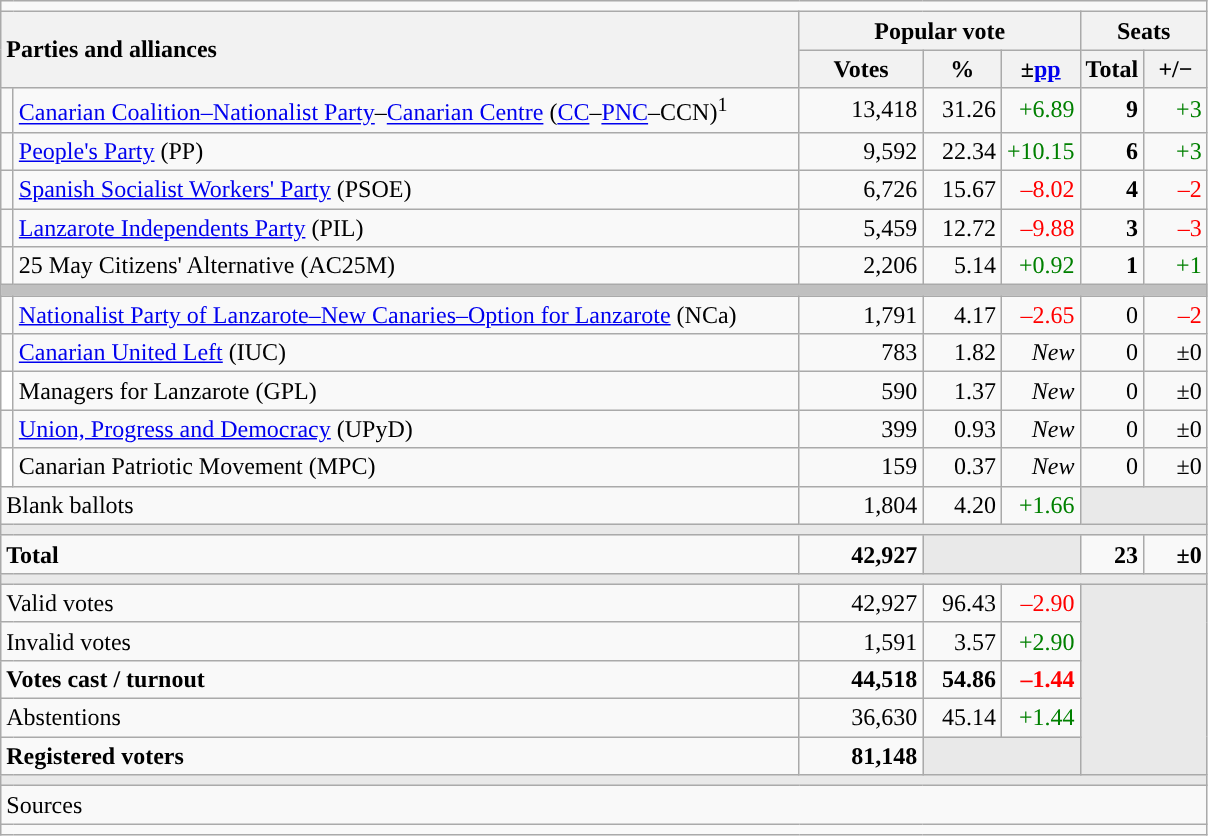<table class="wikitable" style="text-align:right;">
<tr>
<td colspan="7"></td>
</tr>
<tr>
<th style="text-align:left;" rowspan="2" colspan="2" width="525">Parties and alliances</th>
<th colspan="3">Popular vote</th>
<th colspan="2">Seats</th>
</tr>
<tr>
<th width="75">Votes</th>
<th width="45">%</th>
<th width="45">±<a href='#'>pp</a></th>
<th width="35">Total</th>
<th width="35">+/−</th>
</tr>
<tr>
<td width="1" style="color:inherit;background:"></td>
<td align="left"><a href='#'>Canarian Coalition–Nationalist Party</a>–<a href='#'>Canarian Centre</a> (<a href='#'>CC</a>–<a href='#'>PNC</a>–CCN)<sup>1</sup></td>
<td>13,418</td>
<td>31.26</td>
<td style="color:green;">+6.89</td>
<td><strong>9</strong></td>
<td style="color:green;">+3</td>
</tr>
<tr>
<td style="color:inherit;background:"></td>
<td align="left"><a href='#'>People's Party</a> (PP)</td>
<td>9,592</td>
<td>22.34</td>
<td style="color:green;">+10.15</td>
<td><strong>6</strong></td>
<td style="color:green;">+3</td>
</tr>
<tr>
<td style="color:inherit;background:"></td>
<td align="left"><a href='#'>Spanish Socialist Workers' Party</a> (PSOE)</td>
<td>6,726</td>
<td>15.67</td>
<td style="color:red;">–8.02</td>
<td><strong>4</strong></td>
<td style="color:red;">–2</td>
</tr>
<tr>
<td style="color:inherit;background:"></td>
<td align="left"><a href='#'>Lanzarote Independents Party</a> (PIL)</td>
<td>5,459</td>
<td>12.72</td>
<td style="color:red;">–9.88</td>
<td><strong>3</strong></td>
<td style="color:red;">–3</td>
</tr>
<tr>
<td style="color:inherit;background:"></td>
<td align="left">25 May Citizens' Alternative (AC25M)</td>
<td>2,206</td>
<td>5.14</td>
<td style="color:green;">+0.92</td>
<td><strong>1</strong></td>
<td style="color:green;">+1</td>
</tr>
<tr>
<td colspan="7" bgcolor="#C0C0C0"></td>
</tr>
<tr>
<td style="color:inherit;background:"></td>
<td align="left"><a href='#'>Nationalist Party of Lanzarote–New Canaries–Option for Lanzarote</a> (NCa)</td>
<td>1,791</td>
<td>4.17</td>
<td style="color:red;">–2.65</td>
<td>0</td>
<td style="color:red;">–2</td>
</tr>
<tr>
<td style="color:inherit;background:"></td>
<td align="left"><a href='#'>Canarian United Left</a> (IUC)</td>
<td>783</td>
<td>1.82</td>
<td><em>New</em></td>
<td>0</td>
<td>±0</td>
</tr>
<tr>
<td bgcolor="white"></td>
<td align="left">Managers for Lanzarote (GPL)</td>
<td>590</td>
<td>1.37</td>
<td><em>New</em></td>
<td>0</td>
<td>±0</td>
</tr>
<tr>
<td style="color:inherit;background:"></td>
<td align="left"><a href='#'>Union, Progress and Democracy</a> (UPyD)</td>
<td>399</td>
<td>0.93</td>
<td><em>New</em></td>
<td>0</td>
<td>±0</td>
</tr>
<tr>
<td bgcolor="white"></td>
<td align="left">Canarian Patriotic Movement (MPC)</td>
<td>159</td>
<td>0.37</td>
<td><em>New</em></td>
<td>0</td>
<td>±0</td>
</tr>
<tr>
<td align="left" colspan="2">Blank ballots</td>
<td>1,804</td>
<td>4.20</td>
<td style="color:green;">+1.66</td>
<td bgcolor="#E9E9E9" colspan="2"></td>
</tr>
<tr>
<td colspan="7" bgcolor="#E9E9E9"></td>
</tr>
<tr style="font-weight:bold;">
<td align="left" colspan="2">Total</td>
<td>42,927</td>
<td bgcolor="#E9E9E9" colspan="2"></td>
<td>23</td>
<td>±0</td>
</tr>
<tr>
<td colspan="7" bgcolor="#E9E9E9"></td>
</tr>
<tr>
<td align="left" colspan="2">Valid votes</td>
<td>42,927</td>
<td>96.43</td>
<td style="color:red;">–2.90</td>
<td bgcolor="#E9E9E9" colspan="2" rowspan="5"></td>
</tr>
<tr>
<td align="left" colspan="2">Invalid votes</td>
<td>1,591</td>
<td>3.57</td>
<td style="color:green;">+2.90</td>
</tr>
<tr style="font-weight:bold;">
<td align="left" colspan="2">Votes cast / turnout</td>
<td>44,518</td>
<td>54.86</td>
<td style="color:red;">–1.44</td>
</tr>
<tr>
<td align="left" colspan="2">Abstentions</td>
<td>36,630</td>
<td>45.14</td>
<td style="color:green;">+1.44</td>
</tr>
<tr style="font-weight:bold;">
<td align="left" colspan="2">Registered voters</td>
<td>81,148</td>
<td bgcolor="#E9E9E9" colspan="2"></td>
</tr>
<tr>
<td colspan="7" bgcolor="#E9E9E9"></td>
</tr>
<tr>
<td align="left" colspan="7">Sources</td>
</tr>
<tr>
<td colspan="7" style="text-align:left; max-width:790px;"></td>
</tr>
</table>
